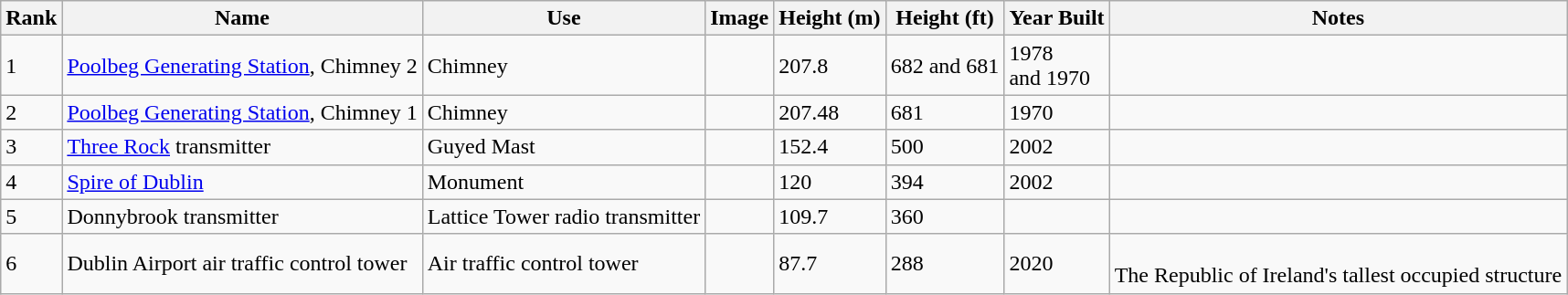<table class="wikitable">
<tr>
<th>Rank</th>
<th>Name</th>
<th>Use</th>
<th>Image</th>
<th>Height (m)</th>
<th>Height (ft)</th>
<th>Year Built</th>
<th>Notes</th>
</tr>
<tr>
<td>1</td>
<td><a href='#'>Poolbeg Generating Station</a>, Chimney 2</td>
<td>Chimney</td>
<td></td>
<td>207.8</td>
<td>682 and 681</td>
<td>1978<br>and 1970</td>
<td></td>
</tr>
<tr>
<td>2</td>
<td><a href='#'>Poolbeg Generating Station</a>, Chimney 1</td>
<td>Chimney</td>
<td></td>
<td>207.48</td>
<td>681</td>
<td>1970</td>
<td></td>
</tr>
<tr>
<td>3</td>
<td><a href='#'>Three Rock</a> transmitter</td>
<td>Guyed Mast</td>
<td></td>
<td>152.4</td>
<td>500</td>
<td>2002</td>
<td></td>
</tr>
<tr>
<td>4</td>
<td><a href='#'>Spire of Dublin</a></td>
<td>Monument</td>
<td></td>
<td>120</td>
<td>394</td>
<td>2002</td>
<td><br></td>
</tr>
<tr>
<td>5</td>
<td>Donnybrook transmitter</td>
<td>Lattice Tower radio transmitter</td>
<td></td>
<td>109.7</td>
<td>360</td>
<td></td>
<td><br></td>
</tr>
<tr>
<td>6</td>
<td>Dublin Airport air traffic control tower</td>
<td>Air traffic control tower</td>
<td></td>
<td>87.7</td>
<td>288</td>
<td>2020</td>
<td><br>The Republic of Ireland's tallest occupied structure</td>
</tr>
</table>
